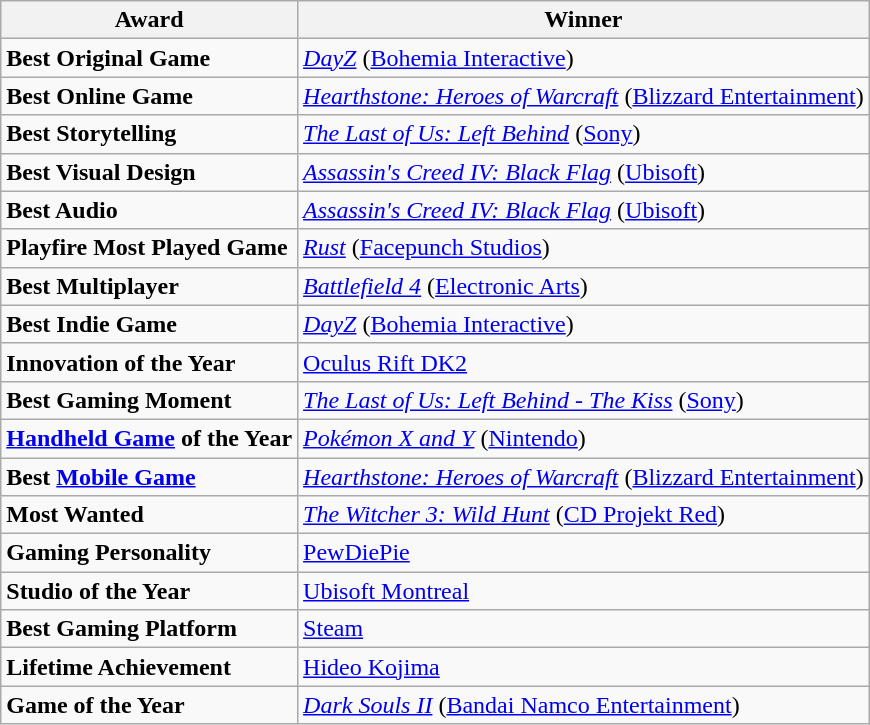<table class="wikitable">
<tr>
<th><strong>Award</strong></th>
<th><strong>Winner</strong></th>
</tr>
<tr>
<td><strong>Best Original Game</strong></td>
<td><em><a href='#'>DayZ</a></em> (<a href='#'>Bohemia Interactive</a>)</td>
</tr>
<tr>
<td><strong>Best Online Game</strong></td>
<td><em><a href='#'>Hearthstone: Heroes of Warcraft</a></em> (<a href='#'>Blizzard Entertainment</a>)</td>
</tr>
<tr>
<td><strong>Best Storytelling</strong></td>
<td><em><a href='#'>The Last of Us: Left Behind</a></em> (<a href='#'>Sony</a>)</td>
</tr>
<tr>
<td><strong>Best Visual Design</strong></td>
<td><em><a href='#'>Assassin's Creed IV: Black Flag</a></em> (<a href='#'>Ubisoft</a>)</td>
</tr>
<tr>
<td><strong>Best Audio</strong></td>
<td><em><a href='#'>Assassin's Creed IV: Black Flag</a></em> (<a href='#'>Ubisoft</a>)</td>
</tr>
<tr>
<td><strong>Playfire Most Played Game</strong></td>
<td><em><a href='#'>Rust</a></em> (<a href='#'>Facepunch Studios</a>)</td>
</tr>
<tr>
<td><strong>Best Multiplayer</strong></td>
<td><em><a href='#'>Battlefield 4</a></em> (<a href='#'>Electronic Arts</a>)</td>
</tr>
<tr>
<td><strong>Best Indie Game</strong></td>
<td><em><a href='#'>DayZ</a></em> (<a href='#'>Bohemia Interactive</a>)</td>
</tr>
<tr>
<td><strong>Innovation of the Year</strong></td>
<td><a href='#'>Oculus Rift DK2</a></td>
</tr>
<tr>
<td><strong>Best Gaming Moment</strong></td>
<td><em><a href='#'>The Last of Us: Left Behind - The Kiss</a></em> (<a href='#'>Sony</a>)</td>
</tr>
<tr>
<td><strong><a href='#'>Handheld Game</a> of the Year</strong></td>
<td><em><a href='#'>Pokémon X and Y</a></em> (<a href='#'>Nintendo</a>)</td>
</tr>
<tr>
<td><strong>Best <a href='#'>Mobile Game</a></strong></td>
<td><em><a href='#'>Hearthstone: Heroes of Warcraft</a></em> (<a href='#'>Blizzard Entertainment</a>)</td>
</tr>
<tr>
<td><strong>Most Wanted</strong></td>
<td><em><a href='#'>The Witcher 3: Wild Hunt</a></em> (<a href='#'>CD Projekt Red</a>)</td>
</tr>
<tr>
<td><strong>Gaming Personality</strong></td>
<td><a href='#'>PewDiePie</a></td>
</tr>
<tr>
<td><strong>Studio of the Year</strong></td>
<td><a href='#'>Ubisoft Montreal</a></td>
</tr>
<tr>
<td><strong>Best Gaming Platform</strong></td>
<td><a href='#'>Steam</a></td>
</tr>
<tr>
<td><strong>Lifetime Achievement</strong></td>
<td><a href='#'>Hideo Kojima</a></td>
</tr>
<tr>
<td><strong>Game of the Year</strong></td>
<td><em><a href='#'>Dark Souls II</a></em> (<a href='#'>Bandai Namco Entertainment</a>)</td>
</tr>
</table>
